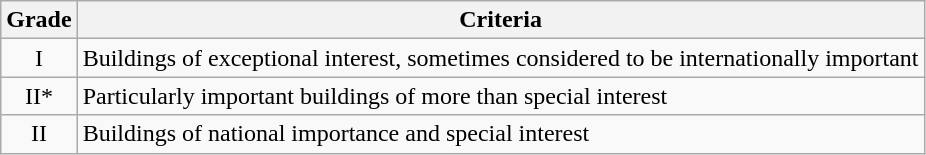<table class="wikitable">
<tr>
<th>Grade</th>
<th>Criteria</th>
</tr>
<tr>
<td align="center" >I</td>
<td>Buildings of exceptional interest, sometimes considered to be internationally important</td>
</tr>
<tr>
<td align="center" >II*</td>
<td>Particularly important buildings of more than special interest</td>
</tr>
<tr>
<td align="center" >II</td>
<td>Buildings of national importance and special interest</td>
</tr>
</table>
